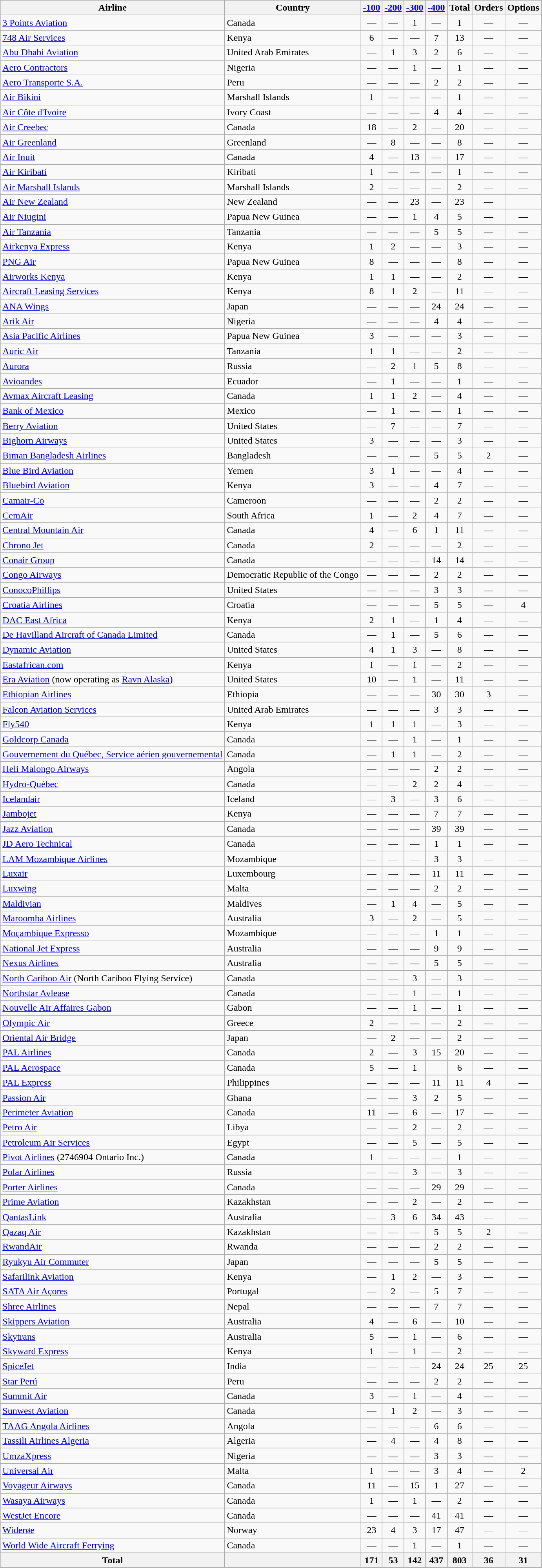<table class="wikitable sortable" style="text-align:center;">
<tr>
<th>Airline</th>
<th>Country</th>
<th data-sort-type="number"><a href='#'>-100</a></th>
<th data-sort-type="number"><a href='#'>-200</a></th>
<th data-sort-type="number"><a href='#'>-300</a></th>
<th data-sort-type="number"><a href='#'>-400</a></th>
<th data-sort-type="number">Total</th>
<th data-sort-type="number">Orders</th>
<th data-sort-type="number">Options</th>
</tr>
<tr>
<td align=left><a href='#'>3 Points Aviation</a></td>
<td align=left>Canada</td>
<td>—</td>
<td>—</td>
<td>1</td>
<td>—</td>
<td>1</td>
<td>—</td>
<td>—</td>
</tr>
<tr>
<td align=left><a href='#'>748 Air Services</a></td>
<td align=left>Kenya</td>
<td>6</td>
<td>—</td>
<td>—</td>
<td>7</td>
<td>13</td>
<td>—</td>
<td>—</td>
</tr>
<tr>
<td align=left><a href='#'>Abu Dhabi Aviation</a></td>
<td align=left>United Arab Emirates</td>
<td>—</td>
<td>1</td>
<td>3</td>
<td>2</td>
<td>6</td>
<td>—</td>
<td>—</td>
</tr>
<tr>
<td align=left><a href='#'>Aero Contractors</a></td>
<td align=left>Nigeria</td>
<td>—</td>
<td>—</td>
<td>1</td>
<td>—</td>
<td>1</td>
<td>—</td>
<td>—</td>
</tr>
<tr>
<td align=left><a href='#'>Aero Transporte S.A.</a></td>
<td align=left>Peru</td>
<td>—</td>
<td>—</td>
<td>—</td>
<td>2</td>
<td>2</td>
<td>—</td>
<td>—</td>
</tr>
<tr>
<td align=left><a href='#'>Air Bikini</a></td>
<td align=left>Marshall Islands</td>
<td>1</td>
<td>—</td>
<td>—</td>
<td>—</td>
<td>1</td>
<td>—</td>
<td>—</td>
</tr>
<tr>
<td align=left><a href='#'>Air Côte d'Ivoire</a></td>
<td align=left>Ivory Coast</td>
<td>—</td>
<td>—</td>
<td>—</td>
<td>4</td>
<td>4</td>
<td>—</td>
<td>—</td>
</tr>
<tr>
<td align=left><a href='#'>Air Creebec</a></td>
<td align=left>Canada</td>
<td>18</td>
<td>—</td>
<td>2</td>
<td>—</td>
<td>20</td>
<td>—</td>
<td>—</td>
</tr>
<tr>
<td align=left><a href='#'>Air Greenland</a></td>
<td align=left>Greenland</td>
<td>—</td>
<td>8</td>
<td>—</td>
<td>—</td>
<td>8</td>
<td>—</td>
<td>—</td>
</tr>
<tr>
<td align=left><a href='#'>Air Inuit</a></td>
<td align=left>Canada</td>
<td>4</td>
<td>—</td>
<td>13</td>
<td>—</td>
<td>17</td>
<td>—</td>
<td>—</td>
</tr>
<tr>
<td align=left><a href='#'>Air Kiribati</a></td>
<td align=left>Kiribati</td>
<td>1</td>
<td>—</td>
<td>—</td>
<td>—</td>
<td>1</td>
<td>—</td>
<td>—</td>
</tr>
<tr>
<td align=left><a href='#'>Air Marshall Islands</a></td>
<td align=left>Marshall Islands</td>
<td>2</td>
<td>—</td>
<td>—</td>
<td>—</td>
<td>2</td>
<td>—</td>
<td>—</td>
</tr>
<tr>
<td align=left><a href='#'>Air New Zealand</a></td>
<td align=left>New Zealand</td>
<td>—</td>
<td>—</td>
<td>23</td>
<td>—</td>
<td>23</td>
<td>—</td>
<td></td>
</tr>
<tr>
<td align=left><a href='#'>Air Niugini</a></td>
<td align=left>Papua New Guinea</td>
<td>—</td>
<td>—</td>
<td>1</td>
<td>4</td>
<td>5</td>
<td>—</td>
<td>—</td>
</tr>
<tr>
<td align=left><a href='#'>Air Tanzania</a></td>
<td align=left>Tanzania</td>
<td>—</td>
<td>—</td>
<td>—</td>
<td>5</td>
<td>5</td>
<td>—</td>
<td>—</td>
</tr>
<tr>
<td align=left><a href='#'>Airkenya Express</a></td>
<td align=left>Kenya</td>
<td>1</td>
<td>2</td>
<td>—</td>
<td>—</td>
<td>3</td>
<td>—</td>
<td>—</td>
</tr>
<tr>
<td align=left><a href='#'>PNG Air</a></td>
<td align=left>Papua New Guinea</td>
<td>8</td>
<td>—</td>
<td>—</td>
<td>—</td>
<td>8</td>
<td>—</td>
<td>—</td>
</tr>
<tr>
<td align=left><a href='#'>Airworks Kenya</a></td>
<td align=left>Kenya</td>
<td>1</td>
<td>1</td>
<td>—</td>
<td>—</td>
<td>2</td>
<td>—</td>
<td>—</td>
</tr>
<tr>
<td align=left><a href='#'>Aircraft Leasing Services</a></td>
<td align=left>Kenya</td>
<td>8</td>
<td>1</td>
<td>2</td>
<td>—</td>
<td>11</td>
<td>—</td>
<td>—</td>
</tr>
<tr>
<td align=left><a href='#'>ANA Wings</a></td>
<td align=left>Japan</td>
<td>—</td>
<td>—</td>
<td>—</td>
<td>24</td>
<td>24</td>
<td>—</td>
<td>—</td>
</tr>
<tr>
<td align=left><a href='#'>Arik Air</a></td>
<td align=left>Nigeria</td>
<td>—</td>
<td>—</td>
<td>—</td>
<td>4</td>
<td>4</td>
<td>—</td>
<td>—</td>
</tr>
<tr>
<td align=left><a href='#'>Asia Pacific Airlines</a></td>
<td align=left>Papua New Guinea</td>
<td>3</td>
<td>—</td>
<td>—</td>
<td>—</td>
<td>3</td>
<td>—</td>
<td>—</td>
</tr>
<tr>
<td align=left><a href='#'>Auric Air</a></td>
<td align=left>Tanzania</td>
<td>1</td>
<td>1</td>
<td>—</td>
<td>—</td>
<td>2</td>
<td>—</td>
<td>—</td>
</tr>
<tr>
<td align=left><a href='#'>Aurora</a></td>
<td align=left>Russia</td>
<td>—</td>
<td>2</td>
<td>1</td>
<td>5</td>
<td>8</td>
<td>—</td>
<td>—</td>
</tr>
<tr>
<td align=left><a href='#'>Avioandes</a></td>
<td align=left>Ecuador</td>
<td>—</td>
<td>1</td>
<td>—</td>
<td>—</td>
<td>1</td>
<td>—</td>
<td>—</td>
</tr>
<tr>
<td align=left><a href='#'>Avmax Aircraft Leasing</a></td>
<td align=left>Canada</td>
<td>1</td>
<td>1</td>
<td>2</td>
<td>—</td>
<td>4</td>
<td>—</td>
<td>—</td>
</tr>
<tr>
<td align=left><a href='#'>Bank of Mexico</a></td>
<td align=left>Mexico</td>
<td>—</td>
<td>1</td>
<td>—</td>
<td>—</td>
<td>1</td>
<td>—</td>
<td>—</td>
</tr>
<tr>
<td align=left><a href='#'>Berry Aviation</a></td>
<td align=left>United States</td>
<td>—</td>
<td>7</td>
<td>—</td>
<td>—</td>
<td>7</td>
<td>—</td>
<td>—</td>
</tr>
<tr>
<td align=left><a href='#'>Bighorn Airways</a></td>
<td align=left>United States</td>
<td>3</td>
<td>—</td>
<td>—</td>
<td>—</td>
<td>3</td>
<td>—</td>
<td>—</td>
</tr>
<tr>
<td align=left><a href='#'>Biman Bangladesh Airlines</a></td>
<td align=left>Bangladesh</td>
<td>—</td>
<td>—</td>
<td>—</td>
<td>5</td>
<td>5</td>
<td>2</td>
<td>—</td>
</tr>
<tr>
<td align=left><a href='#'>Blue Bird Aviation</a></td>
<td align=left>Yemen</td>
<td>3</td>
<td>1</td>
<td>—</td>
<td>—</td>
<td>4</td>
<td>—</td>
<td>—</td>
</tr>
<tr>
<td align=left><a href='#'>Bluebird Aviation</a></td>
<td align=left>Kenya</td>
<td>3</td>
<td>—</td>
<td>—</td>
<td>4</td>
<td>7</td>
<td>—</td>
<td>—</td>
</tr>
<tr>
<td align=left><a href='#'>Camair-Co</a></td>
<td align=left>Cameroon</td>
<td>—</td>
<td>—</td>
<td>—</td>
<td>2</td>
<td>2</td>
<td>—</td>
<td>—</td>
</tr>
<tr>
<td align=left><a href='#'>CemAir</a></td>
<td align=left>South Africa</td>
<td>1</td>
<td>—</td>
<td>2</td>
<td>4</td>
<td>7</td>
<td>—</td>
<td>—</td>
</tr>
<tr>
<td align=left><a href='#'>Central Mountain Air</a></td>
<td align=left>Canada</td>
<td>4</td>
<td>—</td>
<td>6</td>
<td>1</td>
<td>11</td>
<td>—</td>
<td>—</td>
</tr>
<tr>
<td align=left><a href='#'>Chrono Jet</a></td>
<td align=left>Canada</td>
<td>2</td>
<td>—</td>
<td>—</td>
<td>—</td>
<td>2</td>
<td>—</td>
<td>—</td>
</tr>
<tr>
<td align=left><a href='#'>Conair Group</a></td>
<td align=left>Canada</td>
<td>—</td>
<td>—</td>
<td>—</td>
<td>14</td>
<td>14</td>
<td>—</td>
<td>—</td>
</tr>
<tr>
<td align=left><a href='#'>Congo Airways</a></td>
<td align=left>Democratic Republic of the Congo</td>
<td>—</td>
<td>—</td>
<td>—</td>
<td>2</td>
<td>2</td>
<td>—</td>
<td>—</td>
</tr>
<tr>
<td align="left"><a href='#'>ConocoPhillips</a></td>
<td align="left">United States</td>
<td>—</td>
<td>—</td>
<td>—</td>
<td>3</td>
<td>3</td>
<td>—</td>
<td>—</td>
</tr>
<tr>
<td align=left><a href='#'>Croatia Airlines</a></td>
<td align=left>Croatia</td>
<td>—</td>
<td>—</td>
<td>—</td>
<td>5</td>
<td>5</td>
<td>—</td>
<td>4</td>
</tr>
<tr>
<td align=left><a href='#'>DAC East Africa</a></td>
<td align=left>Kenya</td>
<td>2</td>
<td>1</td>
<td>—</td>
<td>1</td>
<td>4</td>
<td>—</td>
<td>—</td>
</tr>
<tr>
<td align=left><a href='#'>De Havilland Aircraft of Canada Limited</a></td>
<td align=left>Canada</td>
<td>—</td>
<td>1</td>
<td>—</td>
<td>5</td>
<td>6</td>
<td>—</td>
<td>—</td>
</tr>
<tr>
<td align=left><a href='#'>Dynamic Aviation</a></td>
<td align=left>United States</td>
<td>4</td>
<td>1</td>
<td>3</td>
<td>—</td>
<td>8</td>
<td>—</td>
<td>—</td>
</tr>
<tr>
<td align=left><a href='#'>Eastafrican.com</a></td>
<td align=left>Kenya</td>
<td>1</td>
<td>—</td>
<td>1</td>
<td>—</td>
<td>2</td>
<td>—</td>
<td>—</td>
</tr>
<tr>
<td align=left><a href='#'>Era Aviation</a> (now operating as <a href='#'>Ravn Alaska</a>)</td>
<td align=left>United States</td>
<td>10</td>
<td>—</td>
<td>1</td>
<td>—</td>
<td>11</td>
<td>—</td>
<td>—</td>
</tr>
<tr>
<td align=left><a href='#'>Ethiopian Airlines</a></td>
<td align=left>Ethiopia</td>
<td>—</td>
<td>—</td>
<td>—</td>
<td>30</td>
<td>30</td>
<td>3</td>
<td>—</td>
</tr>
<tr>
<td align=left><a href='#'>Falcon Aviation Services</a></td>
<td align=left>United Arab Emirates</td>
<td>—</td>
<td>—</td>
<td>—</td>
<td>3</td>
<td>3</td>
<td>—</td>
<td>—</td>
</tr>
<tr>
<td align=left><a href='#'>Fly540</a></td>
<td align=left>Kenya</td>
<td>1</td>
<td>1</td>
<td>1</td>
<td>—</td>
<td>3</td>
<td>—</td>
<td>—</td>
</tr>
<tr>
<td align=left><a href='#'>Goldcorp Canada</a></td>
<td align=left>Canada</td>
<td>—</td>
<td>—</td>
<td>1</td>
<td>—</td>
<td>1</td>
<td>—</td>
<td>—</td>
</tr>
<tr>
<td align=left><a href='#'>Gouvernement du Québec, Service aérien gouvernemental</a></td>
<td align=left>Canada</td>
<td>—</td>
<td>1</td>
<td>1</td>
<td>—</td>
<td>2</td>
<td>—</td>
<td>—</td>
</tr>
<tr>
<td align=left><a href='#'>Heli Malongo Airways</a></td>
<td align=left>Angola</td>
<td>—</td>
<td>—</td>
<td>—</td>
<td>2</td>
<td>2</td>
<td>—</td>
<td>—</td>
</tr>
<tr>
<td align=left><a href='#'>Hydro-Québec</a></td>
<td align=left>Canada</td>
<td>—</td>
<td>—</td>
<td>2</td>
<td>2</td>
<td>4</td>
<td>—</td>
<td>—</td>
</tr>
<tr>
<td align=left><a href='#'>Icelandair</a></td>
<td align=left>Iceland</td>
<td>—</td>
<td>3</td>
<td>—</td>
<td>3</td>
<td>6</td>
<td>—</td>
<td>—</td>
</tr>
<tr>
<td align=left><a href='#'>Jambojet</a></td>
<td align=left>Kenya</td>
<td>—</td>
<td>—</td>
<td>—</td>
<td>7</td>
<td>7</td>
<td>—</td>
<td>—</td>
</tr>
<tr>
<td align=left><a href='#'>Jazz Aviation</a></td>
<td align=left>Canada</td>
<td>—</td>
<td>—</td>
<td>—</td>
<td>39</td>
<td>39</td>
<td>—</td>
<td>—</td>
</tr>
<tr>
<td align=left><a href='#'>JD Aero Technical</a></td>
<td align=left>Canada</td>
<td>—</td>
<td>—</td>
<td>—</td>
<td>1</td>
<td>1</td>
<td>—</td>
<td>—</td>
</tr>
<tr>
<td align=left><a href='#'>LAM Mozambique Airlines</a></td>
<td align=left>Mozambique</td>
<td>—</td>
<td>—</td>
<td>—</td>
<td>3</td>
<td>3</td>
<td>—</td>
<td>—</td>
</tr>
<tr>
<td align=left><a href='#'>Luxair</a></td>
<td align=left>Luxembourg</td>
<td>—</td>
<td>—</td>
<td>—</td>
<td>11</td>
<td>11</td>
<td>—</td>
<td>—</td>
</tr>
<tr>
<td align=left><a href='#'>Luxwing</a></td>
<td align=left>Malta</td>
<td>—</td>
<td>—</td>
<td>—</td>
<td>2</td>
<td>2</td>
<td>—</td>
<td>—</td>
</tr>
<tr>
<td align=left><a href='#'>Maldivian</a></td>
<td align=left>Maldives</td>
<td>—</td>
<td>1</td>
<td>4</td>
<td>—</td>
<td>5</td>
<td>—</td>
<td>—</td>
</tr>
<tr>
<td align=left><a href='#'>Maroomba Airlines</a></td>
<td align=left>Australia</td>
<td>3</td>
<td>—</td>
<td>2</td>
<td>—</td>
<td>5</td>
<td>—</td>
<td>—</td>
</tr>
<tr>
<td align=left><a href='#'>Moçambique Expresso</a></td>
<td align=left>Mozambique</td>
<td>—</td>
<td>—</td>
<td>—</td>
<td>1</td>
<td>1</td>
<td>—</td>
<td>—</td>
</tr>
<tr>
<td align=left><a href='#'>National Jet Express</a></td>
<td align=left>Australia</td>
<td>—</td>
<td>—</td>
<td>—</td>
<td>9</td>
<td>9</td>
<td>—</td>
<td>—</td>
</tr>
<tr>
<td align=left><a href='#'>Nexus Airlines</a></td>
<td align=left>Australia</td>
<td>—</td>
<td>—</td>
<td>—</td>
<td>5</td>
<td>5</td>
<td>—</td>
<td>—</td>
</tr>
<tr>
<td align=left><a href='#'>North Cariboo Air</a> (North Cariboo Flying Service)</td>
<td align=left>Canada</td>
<td>—</td>
<td>—</td>
<td>3</td>
<td>—</td>
<td>3</td>
<td>—</td>
<td>—</td>
</tr>
<tr>
<td align=left><a href='#'>Northstar Avlease</a></td>
<td align=left>Canada</td>
<td>—</td>
<td>—</td>
<td>1</td>
<td>—</td>
<td>1</td>
<td>—</td>
<td>—</td>
</tr>
<tr>
<td align=left><a href='#'>Nouvelle Air Affaires Gabon</a></td>
<td align=left>Gabon</td>
<td>—</td>
<td>—</td>
<td>1</td>
<td>—</td>
<td>1</td>
<td>—</td>
<td>—</td>
</tr>
<tr>
<td align=left><a href='#'>Olympic Air</a></td>
<td align=left>Greece</td>
<td>2</td>
<td>—</td>
<td>—</td>
<td>—</td>
<td>2</td>
<td>—</td>
<td>—</td>
</tr>
<tr>
<td align=left><a href='#'>Oriental Air Bridge</a></td>
<td align=left>Japan</td>
<td>—</td>
<td>2</td>
<td>—</td>
<td>—</td>
<td>2</td>
<td>—</td>
<td>—</td>
</tr>
<tr>
<td align=left><a href='#'>PAL Airlines</a></td>
<td align=left>Canada</td>
<td>2</td>
<td>—</td>
<td>3</td>
<td>15</td>
<td>20</td>
<td>—</td>
<td>—</td>
</tr>
<tr>
<td align=left><a href='#'>PAL Aerospace</a></td>
<td align=left>Canada</td>
<td>5</td>
<td>—</td>
<td>1</td>
<td></td>
<td>6</td>
<td>—</td>
<td>—</td>
</tr>
<tr>
<td align=left><a href='#'>PAL Express</a></td>
<td align=left>Philippines</td>
<td>—</td>
<td>—</td>
<td>—</td>
<td>11</td>
<td>11</td>
<td>4</td>
<td>—</td>
</tr>
<tr>
<td align=left><a href='#'>Passion Air</a></td>
<td align=left>Ghana</td>
<td>—</td>
<td>—</td>
<td>3</td>
<td>2</td>
<td>5</td>
<td>—</td>
<td>—</td>
</tr>
<tr>
<td align=left><a href='#'>Perimeter Aviation</a></td>
<td align=left>Canada</td>
<td>11</td>
<td>—</td>
<td>6</td>
<td>—</td>
<td>17</td>
<td>—</td>
<td>—</td>
</tr>
<tr>
<td align=left><a href='#'>Petro Air</a></td>
<td align=left>Libya</td>
<td>—</td>
<td>—</td>
<td>2</td>
<td>—</td>
<td>2</td>
<td>—</td>
<td>—</td>
</tr>
<tr>
<td align=left><a href='#'>Petroleum Air Services</a></td>
<td align=left>Egypt</td>
<td>—</td>
<td>—</td>
<td>5</td>
<td>—</td>
<td>5</td>
<td>—</td>
<td>—</td>
</tr>
<tr>
<td align=left><a href='#'>Pivot Airlines</a> (2746904 Ontario Inc.)</td>
<td align=left>Canada</td>
<td>1</td>
<td>—</td>
<td>—</td>
<td>—</td>
<td>1</td>
<td>—</td>
<td>—</td>
</tr>
<tr>
<td align=left><a href='#'>Polar Airlines</a></td>
<td align=left>Russia</td>
<td>—</td>
<td>—</td>
<td>3</td>
<td>—</td>
<td>3</td>
<td>—</td>
<td>—</td>
</tr>
<tr>
<td align=left><a href='#'>Porter Airlines</a></td>
<td align=left>Canada</td>
<td>—</td>
<td>—</td>
<td>—</td>
<td>29</td>
<td>29</td>
<td>—</td>
<td>—</td>
</tr>
<tr>
<td align=left><a href='#'>Prime Aviation</a></td>
<td align=left>Kazakhstan</td>
<td>—</td>
<td>—</td>
<td>2</td>
<td>—</td>
<td>2</td>
<td>—</td>
<td>—</td>
</tr>
<tr>
<td align=left><a href='#'>QantasLink</a></td>
<td align=left>Australia</td>
<td>—</td>
<td>3</td>
<td>6</td>
<td>34</td>
<td>43</td>
<td>—</td>
<td>—</td>
</tr>
<tr>
<td align=left><a href='#'>Qazaq Air</a></td>
<td align=left>Kazakhstan</td>
<td>—</td>
<td>—</td>
<td>—</td>
<td>5</td>
<td>5</td>
<td>2</td>
<td>—</td>
</tr>
<tr>
<td align=left><a href='#'>RwandAir</a></td>
<td align=left>Rwanda</td>
<td>—</td>
<td>—</td>
<td>—</td>
<td>2</td>
<td>2</td>
<td>—</td>
<td>—</td>
</tr>
<tr>
<td align=left><a href='#'>Ryukyu Air Commuter</a></td>
<td align=left>Japan</td>
<td>—</td>
<td>—</td>
<td>—</td>
<td>5</td>
<td>5</td>
<td>—</td>
<td>—</td>
</tr>
<tr>
<td align=left><a href='#'>Safarilink Aviation</a></td>
<td align=left>Kenya</td>
<td>—</td>
<td>1</td>
<td>2</td>
<td>—</td>
<td>3</td>
<td>—</td>
<td>—</td>
</tr>
<tr>
<td align=left><a href='#'>SATA Air Açores</a></td>
<td align=left>Portugal</td>
<td>—</td>
<td>2</td>
<td>—</td>
<td>5</td>
<td>7</td>
<td>—</td>
<td>—</td>
</tr>
<tr>
<td align=left><a href='#'>Shree Airlines</a></td>
<td align=left>Nepal</td>
<td>—</td>
<td>—</td>
<td>—</td>
<td>7</td>
<td>7</td>
<td>—</td>
<td>—</td>
</tr>
<tr>
<td align=left><a href='#'>Skippers Aviation</a></td>
<td align=left>Australia</td>
<td>4</td>
<td>—</td>
<td>6</td>
<td>—</td>
<td>10</td>
<td>—</td>
<td>—</td>
</tr>
<tr>
<td align=left><a href='#'>Skytrans</a></td>
<td align=left>Australia</td>
<td>5</td>
<td>—</td>
<td>1</td>
<td>—</td>
<td>6</td>
<td>—</td>
<td>—</td>
</tr>
<tr>
<td align=left><a href='#'>Skyward Express</a></td>
<td align=left>Kenya</td>
<td>1</td>
<td>—</td>
<td>1</td>
<td>—</td>
<td>2</td>
<td>—</td>
<td>—</td>
</tr>
<tr>
<td align=left><a href='#'>SpiceJet</a></td>
<td align=left>India</td>
<td>—</td>
<td>—</td>
<td>—</td>
<td>24</td>
<td>24</td>
<td>25</td>
<td>25</td>
</tr>
<tr>
<td align=left><a href='#'>Star Perú</a></td>
<td align=left>Peru</td>
<td>—</td>
<td>—</td>
<td>—</td>
<td>2</td>
<td>2</td>
<td>—</td>
<td>—</td>
</tr>
<tr>
<td align=left><a href='#'>Summit Air</a></td>
<td align=left>Canada</td>
<td>3</td>
<td>—</td>
<td>1</td>
<td>—</td>
<td>4</td>
<td>—</td>
<td>—</td>
</tr>
<tr>
<td align=left><a href='#'>Sunwest Aviation</a></td>
<td align=left>Canada</td>
<td>—</td>
<td>1</td>
<td>2</td>
<td>—</td>
<td>3</td>
<td>—</td>
<td>—</td>
</tr>
<tr>
<td align=left><a href='#'>TAAG Angola Airlines</a></td>
<td align=left>Angola</td>
<td>—</td>
<td>—</td>
<td>—</td>
<td>6</td>
<td>6</td>
<td>—</td>
<td>—</td>
</tr>
<tr>
<td align=left><a href='#'>Tassili Airlines Algeria</a></td>
<td align=left>Algeria</td>
<td>—</td>
<td>4</td>
<td>—</td>
<td>4</td>
<td>8</td>
<td>—</td>
<td>—</td>
</tr>
<tr>
<td align=left><a href='#'>UmzaXpress</a></td>
<td align=left>Nigeria</td>
<td>—</td>
<td>—</td>
<td>—</td>
<td>3</td>
<td>3</td>
<td>—</td>
<td>—</td>
</tr>
<tr>
<td align=left><a href='#'>Universal Air</a></td>
<td align=left>Malta</td>
<td>1</td>
<td>—</td>
<td>—</td>
<td>3</td>
<td>4</td>
<td>—</td>
<td>2</td>
</tr>
<tr>
<td align=left><a href='#'>Voyageur Airways</a></td>
<td align=left>Canada</td>
<td>11</td>
<td>—</td>
<td>15</td>
<td>1</td>
<td>27</td>
<td>—</td>
<td>—</td>
</tr>
<tr>
<td align=left><a href='#'>Wasaya Airways</a></td>
<td align=left>Canada</td>
<td>1</td>
<td>—</td>
<td>1</td>
<td>—</td>
<td>2</td>
<td>—</td>
<td>—</td>
</tr>
<tr>
<td align=left><a href='#'>WestJet Encore</a></td>
<td align=left>Canada</td>
<td>—</td>
<td>—</td>
<td>—</td>
<td>41</td>
<td>41</td>
<td>—</td>
<td>—</td>
</tr>
<tr>
<td align=left><a href='#'>Widerøe</a></td>
<td align=left>Norway</td>
<td>23</td>
<td>4</td>
<td>3</td>
<td>17</td>
<td>47</td>
<td>—</td>
<td>—</td>
</tr>
<tr>
<td align=left><a href='#'>World Wide Aircraft Ferrying</a></td>
<td align=left>Canada</td>
<td>—</td>
<td>—</td>
<td>1</td>
<td>—</td>
<td>1</td>
<td>—</td>
<td>—</td>
</tr>
<tr>
<th>Total</th>
<th></th>
<th>171</th>
<th>53</th>
<th>142</th>
<th>437</th>
<th>803</th>
<th>36</th>
<th>31</th>
</tr>
</table>
